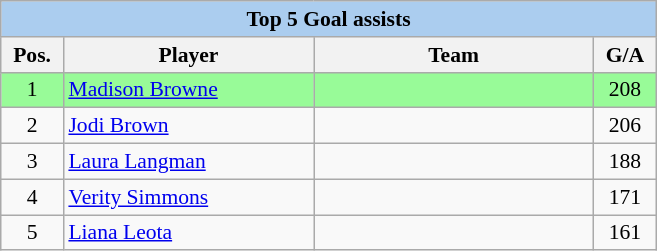<table class=wikitable style=font-size:90%>
<tr>
<th colspan=6 style=background:#ABCDEF>Top 5 Goal assists</th>
</tr>
<tr>
<th width=35px>Pos.</th>
<th width=160px>Player</th>
<th width=180px>Team</th>
<th width=35px>G/A</th>
</tr>
<tr bgcolor=palegreen>
<td align=center>1</td>
<td><a href='#'>Madison Browne</a></td>
<td></td>
<td align=center>208</td>
</tr>
<tr>
<td align=center>2</td>
<td><a href='#'>Jodi Brown</a></td>
<td></td>
<td align=center>206</td>
</tr>
<tr>
<td align=center>3</td>
<td><a href='#'>Laura Langman</a></td>
<td></td>
<td align=center>188</td>
</tr>
<tr>
<td align=center>4</td>
<td><a href='#'>Verity Simmons</a></td>
<td></td>
<td align=center>171</td>
</tr>
<tr>
<td align=center>5</td>
<td><a href='#'>Liana Leota</a></td>
<td></td>
<td align=center>161</td>
</tr>
</table>
